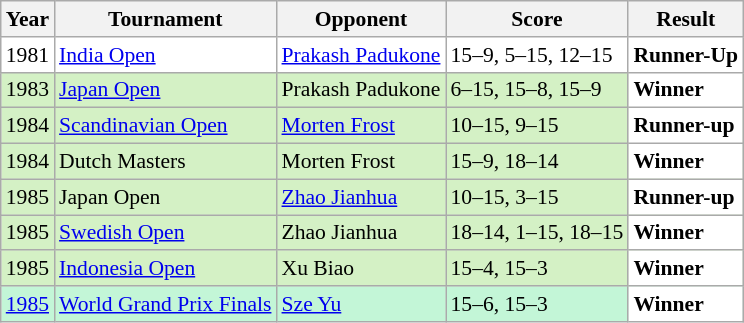<table class="sortable wikitable" style="font-size: 90%;">
<tr>
<th>Year</th>
<th>Tournament</th>
<th>Opponent</th>
<th>Score</th>
<th>Result</th>
</tr>
<tr style="background:#FFFFFF">
<td align="center">1981</td>
<td><a href='#'>India Open</a></td>
<td> <a href='#'>Prakash Padukone</a></td>
<td>15–9, 5–15, 12–15</td>
<td style="text-align:left; background: white"> <strong>Runner-Up</strong></td>
</tr>
<tr style="background:#D4F1C5">
<td align="center">1983</td>
<td><a href='#'>Japan Open</a></td>
<td> Prakash Padukone</td>
<td>6–15, 15–8, 15–9</td>
<td style="text-align:left; background:white"> <strong>Winner</strong></td>
</tr>
<tr style="background:#D4F1C5">
<td align="center">1984</td>
<td><a href='#'>Scandinavian Open</a></td>
<td> <a href='#'>Morten Frost</a></td>
<td>10–15, 9–15</td>
<td style="text-align:left; background:white"> <strong>Runner-up</strong></td>
</tr>
<tr style="background:#D4F1C5">
<td align="center">1984</td>
<td>Dutch Masters</td>
<td> Morten Frost</td>
<td>15–9, 18–14</td>
<td style="text-align:left; background:white"> <strong>Winner</strong></td>
</tr>
<tr style="background:#D4F1C5">
<td align="center">1985</td>
<td>Japan Open</td>
<td> <a href='#'>Zhao Jianhua</a></td>
<td>10–15, 3–15</td>
<td style="text-align:left; background:white"> <strong>Runner-up</strong></td>
</tr>
<tr style="background:#D4F1C5">
<td align="center">1985</td>
<td><a href='#'>Swedish Open</a></td>
<td> Zhao Jianhua</td>
<td>18–14, 1–15, 18–15</td>
<td style="text-align:left; background:white"> <strong>Winner</strong></td>
</tr>
<tr style="background:#D4F1C5">
<td align="center">1985</td>
<td><a href='#'>Indonesia Open</a></td>
<td> Xu Biao</td>
<td>15–4, 15–3</td>
<td style="text-align:left; background:white"> <strong>Winner</strong></td>
</tr>
<tr style="background:#C3F6D7">
<td align="center"><a href='#'>1985</a></td>
<td><a href='#'>World Grand Prix Finals</a></td>
<td> <a href='#'>Sze Yu</a></td>
<td>15–6, 15–3</td>
<td style="text-align:left; background:white"> <strong>Winner</strong></td>
</tr>
</table>
